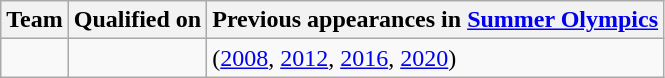<table class="wikitable sortable">
<tr>
<th>Team</th>
<th>Qualified on</th>
<th data-sort-type="number">Previous appearances in <a href='#'>Summer Olympics</a></th>
</tr>
<tr>
<td></td>
<td></td>
<td> (<a href='#'>2008</a>, <a href='#'>2012</a>, <a href='#'>2016</a>, <a href='#'>2020</a>)</td>
</tr>
</table>
